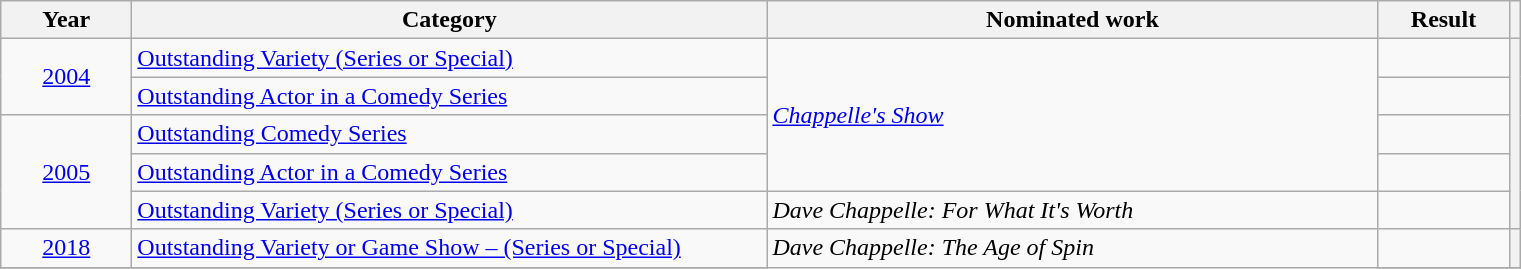<table class=wikitable>
<tr>
<th scope="col" style="width:5em;">Year</th>
<th scope="col" style="width:26em;">Category</th>
<th scope="col" style="width:25em;">Nominated work</th>
<th scope="col" style="width:5em;">Result</th>
<th></th>
</tr>
<tr>
<td style="text-align:center;", rowspan="2"><a href='#'>2004</a></td>
<td><a href='#'>Outstanding Variety (Series or Special)</a></td>
<td rowspan="4"><em><a href='#'>Chappelle's Show</a></em></td>
<td></td>
<th style="text-align:center;" rowspan="5"></th>
</tr>
<tr>
<td><a href='#'>Outstanding Actor in a Comedy Series</a></td>
<td></td>
</tr>
<tr>
<td style="text-align:center;", rowspan="3"><a href='#'>2005</a></td>
<td><a href='#'>Outstanding Comedy Series</a></td>
<td></td>
</tr>
<tr>
<td><a href='#'>Outstanding Actor in a Comedy Series</a></td>
<td></td>
</tr>
<tr>
<td><a href='#'>Outstanding Variety (Series or Special)</a></td>
<td><em>Dave Chappelle: For What It's Worth</em></td>
<td></td>
</tr>
<tr>
<td style="text-align:center;"><a href='#'>2018</a></td>
<td><a href='#'>Outstanding Variety or Game Show – (Series or Special)</a></td>
<td rowspan="2"><em>Dave Chappelle: The Age of Spin</em></td>
<td></td>
<th style="text-align:center;"></th>
</tr>
<tr>
</tr>
</table>
